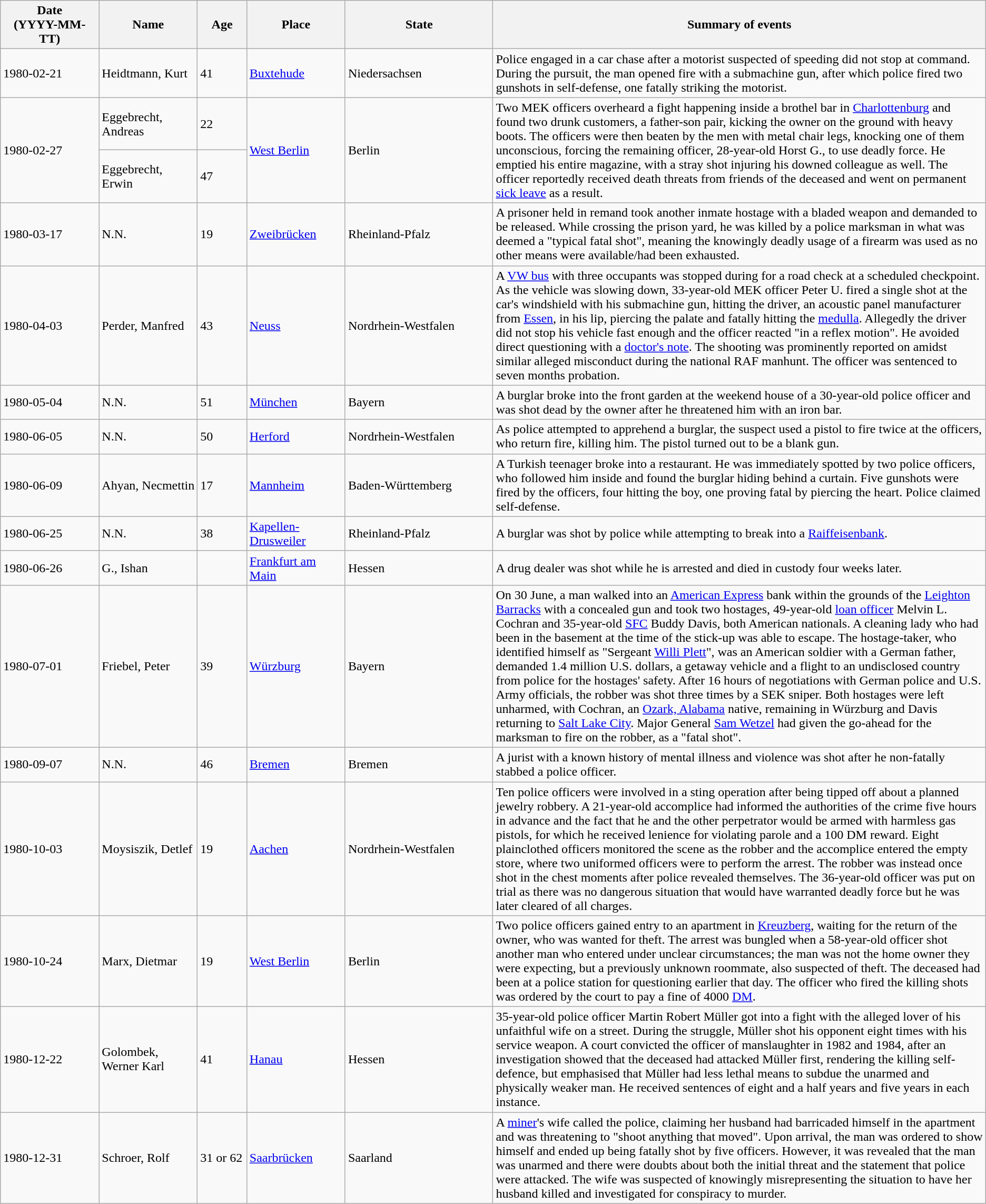<table class="wikitable sortable static-row-numbers static-row-header-text">
<tr>
<th style="width:10%;">Date<br>(YYYY-MM-TT)</th>
<th style="width:10%;">Name</th>
<th style="width:5%;">Age</th>
<th style="width:10%;">Place</th>
<th style="width:15%;">State</th>
<th style="width:50%;">Summary of events</th>
</tr>
<tr>
<td>1980-02-21</td>
<td>Heidtmann, Kurt</td>
<td>41</td>
<td><a href='#'>Buxtehude</a></td>
<td>Niedersachsen</td>
<td>Police engaged in a car chase after a motorist suspected of speeding did not stop at command. During the pursuit, the man opened fire with a submachine gun, after which police fired two gunshots in self-defense, one fatally striking the motorist.</td>
</tr>
<tr>
<td rowspan=2>1980-02-27</td>
<td>Eggebrecht, Andreas</td>
<td>22</td>
<td rowspan=2><a href='#'>West Berlin</a></td>
<td rowspan=2>Berlin</td>
<td rowspan="2">Two MEK officers overheard a fight happening inside a brothel bar in <a href='#'>Charlottenburg</a> and found two drunk customers, a father-son pair, kicking the owner on the ground with heavy boots. The officers were then beaten by the men with metal chair legs, knocking one of them unconscious, forcing the remaining officer, 28-year-old Horst G., to use deadly force. He emptied his entire magazine, with a stray shot injuring his downed colleague as well. The officer reportedly received death threats from friends of the deceased and went on permanent <a href='#'>sick leave</a> as a result.</td>
</tr>
<tr>
<td>Eggebrecht, Erwin</td>
<td>47</td>
</tr>
<tr>
<td>1980-03-17</td>
<td>N.N.</td>
<td>19</td>
<td><a href='#'>Zweibrücken</a></td>
<td>Rheinland-Pfalz</td>
<td>A prisoner held in remand took another inmate hostage with a bladed weapon and demanded to be released. While crossing the prison yard, he was killed by a police marksman in what was deemed a "typical fatal shot", meaning the knowingly deadly usage of a firearm was used as no other means were available/had been exhausted.</td>
</tr>
<tr>
<td>1980-04-03</td>
<td>Perder, Manfred</td>
<td>43</td>
<td><a href='#'>Neuss</a></td>
<td>Nordrhein-Westfalen</td>
<td>A <a href='#'>VW bus</a> with three occupants was stopped during for a road check at a scheduled checkpoint. As the vehicle was slowing down, 33-year-old MEK officer Peter U. fired a single shot at the car's windshield with his submachine gun, hitting the driver, an acoustic panel manufacturer from <a href='#'>Essen</a>, in his lip, piercing the palate and fatally hitting the <a href='#'>medulla</a>. Allegedly the driver did not stop his vehicle fast enough and the officer reacted "in a reflex motion". He avoided direct questioning with a <a href='#'>doctor's note</a>. The shooting was prominently reported on amidst similar alleged misconduct during the national RAF manhunt. The officer was sentenced to seven months probation.</td>
</tr>
<tr>
<td>1980-05-04</td>
<td>N.N.</td>
<td>51</td>
<td><a href='#'>München</a></td>
<td>Bayern</td>
<td>A burglar broke into the front garden at the weekend house of a 30-year-old police officer and was shot dead by the owner after he threatened him with an iron bar.</td>
</tr>
<tr>
<td>1980-06-05</td>
<td>N.N.</td>
<td>50</td>
<td><a href='#'>Herford</a></td>
<td>Nordrhein-Westfalen</td>
<td>As police attempted to apprehend a burglar, the suspect used a pistol to fire twice at the officers, who return fire, killing him. The pistol turned out to be a blank gun.</td>
</tr>
<tr>
<td>1980-06-09</td>
<td>Ahyan, Necmettin</td>
<td>17</td>
<td><a href='#'>Mannheim</a></td>
<td>Baden-Württemberg</td>
<td>A Turkish teenager broke into a restaurant. He was immediately spotted by two police officers, who followed him inside and found the burglar hiding behind a curtain. Five gunshots were fired by the officers, four hitting the boy, one proving fatal by piercing the heart. Police claimed self-defense.</td>
</tr>
<tr>
<td>1980-06-25</td>
<td>N.N.</td>
<td>38</td>
<td><a href='#'>Kapellen-Drusweiler</a></td>
<td>Rheinland-Pfalz</td>
<td>A burglar was shot by police while attempting to break into a <a href='#'>Raiffeisenbank</a>.</td>
</tr>
<tr>
<td>1980-06-26</td>
<td>G., Ishan</td>
<td></td>
<td><a href='#'>Frankfurt am Main</a></td>
<td>Hessen</td>
<td>A drug dealer was shot while he is arrested and died in custody four weeks later.</td>
</tr>
<tr>
<td>1980-07-01</td>
<td>Friebel, Peter</td>
<td>39</td>
<td><a href='#'>Würzburg</a></td>
<td>Bayern</td>
<td>On 30 June, a man walked into an <a href='#'>American Express</a> bank within the grounds of the <a href='#'>Leighton Barracks</a> with a concealed gun and took two hostages, 49-year-old <a href='#'>loan officer</a> Melvin L. Cochran and 35-year-old <a href='#'>SFC</a> Buddy Davis, both American nationals. A cleaning lady who had been in the basement at the time of the stick-up was able to escape. The hostage-taker, who identified himself as "Sergeant <a href='#'>Willi Plett</a>", was an American soldier with a German father, demanded 1.4 million U.S. dollars, a getaway vehicle and a flight to an undisclosed country from police for the hostages' safety. After 16 hours of negotiations with German police and U.S. Army officials, the robber was shot three times by a SEK sniper. Both hostages were left unharmed, with Cochran, an <a href='#'>Ozark, Alabama</a> native, remaining in Würzburg and Davis returning to <a href='#'>Salt Lake City</a>. Major General <a href='#'>Sam Wetzel</a> had given the go-ahead for the marksman to fire on the robber, as a "fatal shot".</td>
</tr>
<tr>
<td>1980-09-07</td>
<td>N.N.</td>
<td>46</td>
<td><a href='#'>Bremen</a></td>
<td>Bremen</td>
<td>A jurist with a known history of mental illness and violence was shot after he non-fatally stabbed a police officer.</td>
</tr>
<tr>
<td>1980-10-03</td>
<td>Moysiszik, Detlef</td>
<td>19</td>
<td><a href='#'>Aachen</a></td>
<td>Nordrhein-Westfalen</td>
<td>Ten police officers were involved in a sting operation after being tipped off about a planned jewelry robbery. A 21-year-old accomplice had informed the authorities of the crime five hours in advance and the fact that he and the other perpetrator would be armed with harmless gas pistols, for which he received lenience for violating parole and a 100 DM reward. Eight plainclothed officers monitored the scene as the robber and the accomplice entered the empty store, where two uniformed officers were to perform the arrest. The robber was instead once shot in the chest moments after police revealed themselves. The 36-year-old officer was put on trial as there was no dangerous situation that would have warranted deadly force but he was later cleared of all charges.</td>
</tr>
<tr>
<td>1980-10-24</td>
<td>Marx, Dietmar</td>
<td>19</td>
<td><a href='#'>West Berlin</a></td>
<td>Berlin</td>
<td>Two police officers gained entry to an apartment in <a href='#'>Kreuzberg</a>, waiting for the return of the owner, who was wanted for theft. The arrest was bungled when a 58-year-old officer shot another man who entered under unclear circumstances; the man was not the home owner they were expecting, but a previously unknown roommate, also suspected of theft. The deceased had been at a police station for questioning earlier that day. The officer who fired the killing shots was ordered by the court to pay a fine of 4000 <a href='#'>DM</a>.</td>
</tr>
<tr>
<td>1980-12-22</td>
<td>Golombek, Werner Karl</td>
<td>41</td>
<td><a href='#'>Hanau</a></td>
<td>Hessen</td>
<td>35-year-old police officer Martin Robert Müller got into a fight with the alleged lover of his unfaithful wife on a street. During the struggle, Müller shot his opponent eight times with his service weapon. A court convicted the officer of manslaughter in 1982 and 1984, after an investigation showed that the deceased had attacked Müller first, rendering the killing self-defence, but emphasised that Müller had less lethal means to subdue the unarmed and physically weaker man. He received sentences of eight and a half years and five years in each instance.</td>
</tr>
<tr>
<td>1980-12-31</td>
<td>Schroer, Rolf</td>
<td>31 or 62</td>
<td><a href='#'>Saarbrücken</a></td>
<td>Saarland</td>
<td>A <a href='#'>miner</a>'s wife called the police, claiming her husband had barricaded himself in the apartment and was threatening to "shoot anything that moved". Upon arrival, the man was ordered to show himself and ended up being fatally shot by five officers. However, it was revealed that the man was unarmed and there were doubts about both the initial threat and the statement that police were attacked. The wife was suspected of knowingly misrepresenting the situation to have her husband killed and investigated for conspiracy to murder.</td>
</tr>
</table>
